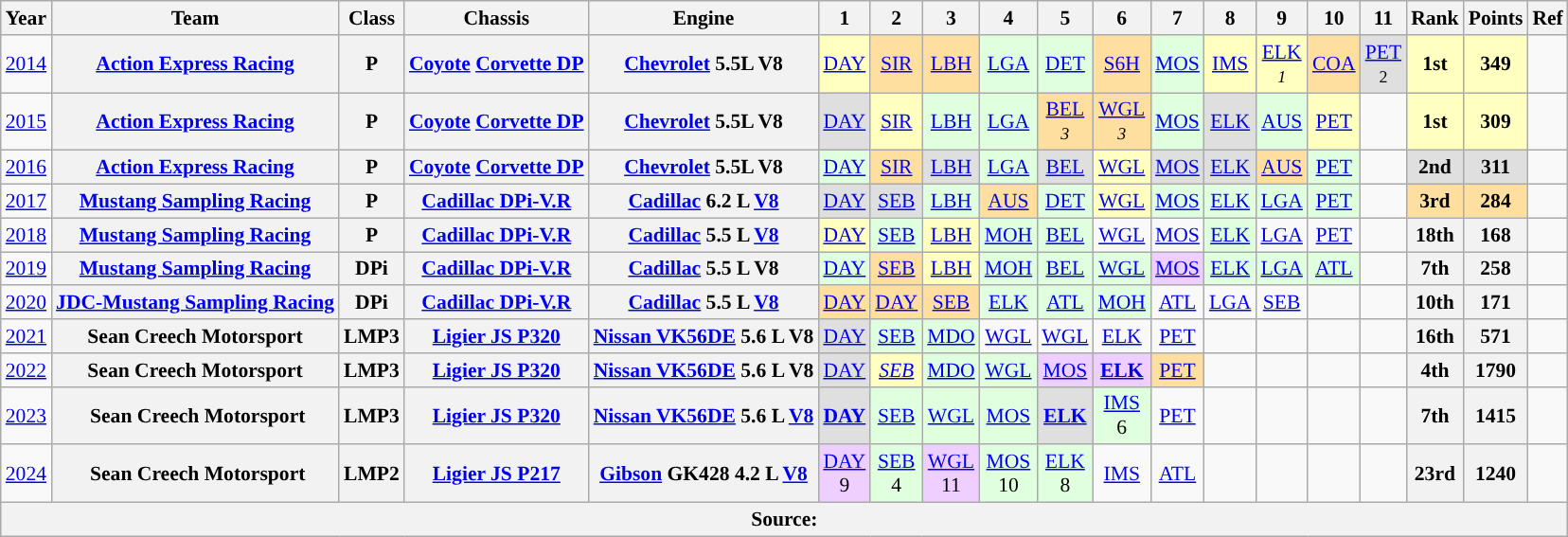<table class="wikitable" style="text-align:center; font-size:90%">
<tr>
<th>Year</th>
<th>Team</th>
<th>Class</th>
<th>Chassis</th>
<th>Engine</th>
<th>1</th>
<th>2</th>
<th>3</th>
<th>4</th>
<th>5</th>
<th>6</th>
<th>7</th>
<th>8</th>
<th>9</th>
<th>10</th>
<th>11</th>
<th>Rank</th>
<th>Points</th>
<th>Ref</th>
</tr>
<tr>
<td><a href='#'>2014</a></td>
<th><a href='#'>Action Express Racing</a></th>
<th>P</th>
<th><a href='#'>Coyote</a> <a href='#'>Corvette DP</a></th>
<th><a href='#'>Chevrolet</a> 5.5L V8</th>
<td style="background:#FFFFBF;"><a href='#'>DAY</a><br></td>
<td style="background:#FFDF9F;"><a href='#'>SIR</a><br></td>
<td style="background:#ffdf9f;"><a href='#'>LBH</a><br></td>
<td style="background:#dfffdf;"><a href='#'>LGA</a><br></td>
<td style="background:#DFFFDF;"><a href='#'>DET</a><br></td>
<td style="background:#ffdf9f;"><a href='#'>S6H</a><br></td>
<td style="background:#dfffdf;"><a href='#'>MOS</a><br></td>
<td style="background:#ffffbf;"><a href='#'>IMS</a><br></td>
<td style="background:#ffffbf;"><a href='#'>ELK</a><br><small><em>1</em></small></td>
<td style="background:#ffdf9f;"><a href='#'>COA</a><br></td>
<td style="background:#DFDFDF;"><a href='#'>PET</a><br><small>2 </small></td>
<td style="background:#ffffbf;"><strong>1st</strong></td>
<td style="background:#ffffbf;"><strong>349</strong></td>
<td></td>
</tr>
<tr>
<td><a href='#'>2015</a></td>
<th><a href='#'>Action Express Racing</a></th>
<th>P</th>
<th><a href='#'>Coyote</a> <a href='#'>Corvette DP</a></th>
<th><a href='#'>Chevrolet</a> 5.5L V8</th>
<td style="background:#DFDFDF;"><a href='#'>DAY</a><br></td>
<td style="background:#FFFFBF;"><a href='#'>SIR</a><br></td>
<td style="background:#dfffdf;"><a href='#'>LBH</a><br></td>
<td style="background:#dfffdf;"><a href='#'>LGA</a><br></td>
<td style="background:#ffdf9f;"><a href='#'>BEL</a><br><small><em>3</em></small></td>
<td style="background:#ffdf9f;"><a href='#'>WGL</a><br><small><em>3</em></small></td>
<td style="background:#dfffdf;"><a href='#'>MOS</a><br></td>
<td style="background:#dfdfdf;"><a href='#'>ELK</a> <br></td>
<td style="background:#DFFFDF;"><a href='#'>AUS</a><br></td>
<td style="background:#FFFFBF;"><a href='#'>PET</a><br></td>
<td></td>
<td style="background:#ffffbf;"><strong>1st</strong></td>
<td style="background:#ffffbf;"><strong>309</strong></td>
<td></td>
</tr>
<tr>
<td><a href='#'>2016</a></td>
<th><a href='#'>Action Express Racing</a></th>
<th>P</th>
<th><a href='#'>Coyote</a> <a href='#'>Corvette DP</a></th>
<th><a href='#'>Chevrolet</a> 5.5L V8</th>
<td style="background:#dfffdf;"><a href='#'>DAY</a><br></td>
<td style="background:#ffdf9f;"><a href='#'>SIR</a><br></td>
<td style="background:#dfdfdf;"><a href='#'>LBH</a><br></td>
<td style="background:#dfffdf;"><a href='#'>LGA</a><br></td>
<td style="background:#dfdfdf;"><a href='#'>BEL</a><br></td>
<td style="background:#ffffbf;"><a href='#'>WGL</a><br></td>
<td style="background:#dfdfdf;"><a href='#'>MOS</a><br></td>
<td style="background:#dfdfdf;"><a href='#'>ELK</a><br></td>
<td style="background:#ffdf9f;"><a href='#'>AUS</a><br></td>
<td style="background:#dfffdf;"><a href='#'>PET</a><br></td>
<td></td>
<td style="background:#dfdfdf;"><strong>2nd</strong></td>
<td style="background:#dfdfdf;"><strong>311</strong></td>
<td></td>
</tr>
<tr>
<td><a href='#'>2017</a></td>
<th><a href='#'>Mustang Sampling Racing</a></th>
<th>P</th>
<th><a href='#'>Cadillac DPi-V.R</a></th>
<th><a href='#'>Cadillac</a> 6.2 L <a href='#'>V8</a></th>
<td style="background:#dfdfdf;"><a href='#'>DAY</a><br></td>
<td style="background:#DFDFDF;"><a href='#'>SEB</a><br></td>
<td style="background:#DFFFDF;"><a href='#'>LBH</a><br></td>
<td style="background:#FFDF9F;"><a href='#'>AUS</a><br></td>
<td style="background:#DFFFDF;"><a href='#'>DET</a><br></td>
<td style="background:#FFFFBF;"><a href='#'>WGL</a><br></td>
<td style="background:#DFFFDF;"><a href='#'>MOS</a><br></td>
<td style="background:#DFFFDF;"><a href='#'>ELK</a><br></td>
<td style="background:#DFFFDF;"><a href='#'>LGA</a><br></td>
<td style="background:#DFFFDF;"><a href='#'>PET</a><br></td>
<td></td>
<td style="background:#FFDF9F;"><strong>3rd</strong></td>
<td style="background:#FFDF9F;"><strong>284</strong></td>
<td></td>
</tr>
<tr>
<td><a href='#'>2018</a></td>
<th><a href='#'>Mustang Sampling Racing</a></th>
<th>P</th>
<th><a href='#'>Cadillac DPi-V.R</a></th>
<th><a href='#'>Cadillac</a> 5.5 L <a href='#'>V8</a></th>
<td style="background:#FFFFBF;"><a href='#'>DAY</a><br></td>
<td style="background:#DFFFDF;"><a href='#'>SEB</a><br></td>
<td style="background:#FFFFBF;"><a href='#'>LBH</a><br></td>
<td style="background:#DFFFDF;"><a href='#'>MOH</a><br></td>
<td style="background:#DFFFDF;"><a href='#'>BEL</a><br></td>
<td><a href='#'>WGL</a><br></td>
<td><a href='#'>MOS</a><br></td>
<td style="background:#DFFFDF;"><a href='#'>ELK</a><br></td>
<td><a href='#'>LGA</a><br></td>
<td><a href='#'>PET</a></td>
<td></td>
<th>18th</th>
<th>168</th>
<td></td>
</tr>
<tr>
<td rowspan=1><a href='#'>2019</a></td>
<th><a href='#'>Mustang Sampling Racing</a></th>
<th>DPi</th>
<th><a href='#'>Cadillac DPi-V.R</a></th>
<th><a href='#'>Cadillac</a> 5.5 L V8</th>
<td style="background:#dfffdf;"><a href='#'>DAY</a><br></td>
<td style="background:#ffdf9f;"><a href='#'>SEB</a><br></td>
<td style="background:#ffffbf;"><a href='#'>LBH</a><br></td>
<td style="background:#dfffdf;"><a href='#'>MOH</a><br></td>
<td style="background:#dfffdf;"><a href='#'>BEL</a><br></td>
<td style="background:#dfffdf;"><a href='#'>WGL</a><br></td>
<td style="background:#efcfff;"><a href='#'>MOS</a><br></td>
<td style="background:#dfffdf;"><a href='#'>ELK</a><br></td>
<td style="background:#dfffdf;"><a href='#'>LGA</a><br></td>
<td style="background:#dfffdf;"><a href='#'>ATL</a><br></td>
<td></td>
<th>7th</th>
<th>258</th>
<td></td>
</tr>
<tr>
<td><a href='#'>2020</a></td>
<th><a href='#'>JDC-Mustang Sampling Racing</a></th>
<th>DPi</th>
<th><a href='#'>Cadillac DPi-V.R</a></th>
<th><a href='#'>Cadillac</a> 5.5 L <a href='#'>V8</a></th>
<td style="background:#FFDF9F;"><a href='#'>DAY</a><br></td>
<td style="background:#FFDF9F;"><a href='#'>DAY</a><br></td>
<td style="background:#FFDF9F;"><a href='#'>SEB</a><br></td>
<td style="background:#dfffdf;"><a href='#'>ELK</a><br></td>
<td style="background:#dfffdf;"><a href='#'>ATL</a><br></td>
<td style="background:#dfffdf;"><a href='#'>MOH</a><br></td>
<td><a href='#'>ATL</a><br></td>
<td><a href='#'>LGA</a><br></td>
<td><a href='#'>SEB</a><br></td>
<td></td>
<td></td>
<th>10th</th>
<th>171</th>
<td></td>
</tr>
<tr>
<td><a href='#'>2021</a></td>
<th>Sean Creech Motorsport</th>
<th>LMP3</th>
<th><a href='#'>Ligier JS P320</a></th>
<th><a href='#'>Nissan VK56DE</a> 5.6 L V8</th>
<td style="background:#DFDFDF;"><a href='#'>DAY</a><br></td>
<td style="background:#dfffdf;"><a href='#'>SEB</a><br></td>
<td style="background:#dfffdf;"><a href='#'>MDO</a><br></td>
<td><a href='#'>WGL</a><br></td>
<td><a href='#'>WGL</a><br></td>
<td><a href='#'>ELK</a><br></td>
<td><a href='#'>PET</a><br></td>
<td></td>
<td></td>
<td></td>
<td></td>
<th>16th</th>
<th>571</th>
<td></td>
</tr>
<tr>
<td><a href='#'>2022</a></td>
<th>Sean Creech Motorsport</th>
<th>LMP3</th>
<th><a href='#'>Ligier JS P320</a></th>
<th><a href='#'>Nissan VK56DE</a> 5.6 L V8</th>
<td style="background:#DFDFDF;"><a href='#'>DAY</a><br></td>
<td style="background:#FFFFBF;"><em><a href='#'>SEB</a><br></em></td>
<td style="background:#DFFFDF;"><a href='#'>MDO</a><br></td>
<td style="background:#DFFFDF;"><a href='#'>WGL</a><br></td>
<td style="background:#EFCFFF;"><a href='#'>MOS</a><br></td>
<td style="background:#EFCFFF;"><strong><a href='#'>ELK</a><br></strong></td>
<td style="background:#FFDF9F;"><a href='#'>PET</a><br></td>
<td></td>
<td></td>
<td></td>
<td></td>
<th>4th</th>
<th>1790</th>
<td></td>
</tr>
<tr>
<td><a href='#'>2023</a></td>
<th> Sean Creech Motorsport</th>
<th>LMP3</th>
<th><a href='#'>Ligier JS P320</a></th>
<th><a href='#'>Nissan VK56DE</a> 5.6 L <a href='#'>V8</a></th>
<td style="background:#DFDFDF;"><strong><a href='#'>DAY</a><br></strong></td>
<td style="background:#DFFFDF;"><a href='#'>SEB</a><br></td>
<td style="background:#DFFFDF;"><a href='#'>WGL</a><br></td>
<td style="background:#DFFFDF;"><a href='#'>MOS</a><br></td>
<td style="background:#DFDFDF;”"><strong><a href='#'>ELK</a><br></strong></td>
<td style="background:#DFFFDF;"><a href='#'>IMS</a><br>6</td>
<td><a href='#'>PET</a><br></td>
<td></td>
<td></td>
<td></td>
<td></td>
<th>7th</th>
<th>1415</th>
<td></td>
</tr>
<tr>
<td><a href='#'>2024</a></td>
<th> Sean Creech Motorsport</th>
<th>LMP2</th>
<th><a href='#'>Ligier JS P217</a></th>
<th><a href='#'>Gibson</a> GK428 4.2 L <a href='#'>V8</a></th>
<td style="background:#EFCFFF;"><a href='#'>DAY</a><br>9</td>
<td style="background:#DFFFDF;"><a href='#'>SEB</a><br>4</td>
<td style="background:#EFCFFF;"><a href='#'>WGL</a><br>11</td>
<td style="background:#DFFFDF;"><a href='#'>MOS</a><br>10</td>
<td style="background:#DFFFDF;"><a href='#'>ELK</a><br>8</td>
<td><a href='#'>IMS</a><br></td>
<td><a href='#'>ATL</a><br></td>
<td></td>
<td></td>
<td></td>
<td></td>
<th>23rd</th>
<th>1240</th>
<td></td>
</tr>
<tr>
<th colspan="19">Source:</th>
</tr>
</table>
